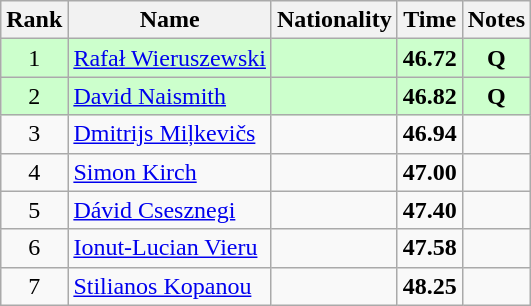<table class="wikitable sortable" style="text-align:center">
<tr>
<th>Rank</th>
<th>Name</th>
<th>Nationality</th>
<th>Time</th>
<th>Notes</th>
</tr>
<tr bgcolor=ccffcc>
<td>1</td>
<td align=left><a href='#'>Rafał Wieruszewski</a></td>
<td align=left></td>
<td><strong>46.72</strong></td>
<td><strong>Q</strong></td>
</tr>
<tr bgcolor=ccffcc>
<td>2</td>
<td align=left><a href='#'>David Naismith</a></td>
<td align=left></td>
<td><strong>46.82</strong></td>
<td><strong>Q</strong></td>
</tr>
<tr>
<td>3</td>
<td align=left><a href='#'>Dmitrijs Miļkevičs</a></td>
<td align=left></td>
<td><strong>46.94</strong></td>
<td></td>
</tr>
<tr>
<td>4</td>
<td align=left><a href='#'>Simon Kirch</a></td>
<td align=left></td>
<td><strong>47.00</strong></td>
<td></td>
</tr>
<tr>
<td>5</td>
<td align=left><a href='#'>Dávid Csesznegi</a></td>
<td align=left></td>
<td><strong>47.40</strong></td>
<td></td>
</tr>
<tr>
<td>6</td>
<td align=left><a href='#'>Ionut-Lucian Vieru</a></td>
<td align=left></td>
<td><strong>47.58</strong></td>
<td></td>
</tr>
<tr>
<td>7</td>
<td align=left><a href='#'>Stilianos Kopanou</a></td>
<td align=left></td>
<td><strong>48.25</strong></td>
<td></td>
</tr>
</table>
